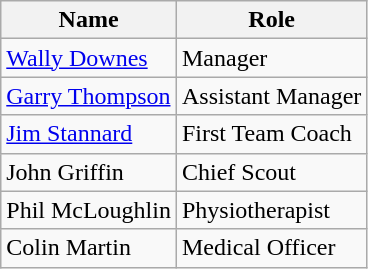<table class="wikitable">
<tr>
<th>Name</th>
<th>Role</th>
</tr>
<tr>
<td> <a href='#'>Wally Downes</a></td>
<td>Manager</td>
</tr>
<tr>
<td> <a href='#'>Garry Thompson</a></td>
<td>Assistant Manager</td>
</tr>
<tr>
<td> <a href='#'>Jim Stannard</a></td>
<td>First Team Coach</td>
</tr>
<tr>
<td> John Griffin</td>
<td>Chief Scout</td>
</tr>
<tr>
<td> Phil McLoughlin</td>
<td>Physiotherapist</td>
</tr>
<tr>
<td> Colin Martin</td>
<td>Medical Officer</td>
</tr>
</table>
